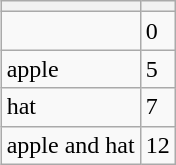<table class="wikitable" style="float:right">
<tr>
<th></th>
<th></th>
</tr>
<tr>
<td></td>
<td>0</td>
</tr>
<tr>
<td>apple</td>
<td>5</td>
</tr>
<tr>
<td>hat</td>
<td>7</td>
</tr>
<tr>
<td>apple and hat</td>
<td>12</td>
</tr>
</table>
